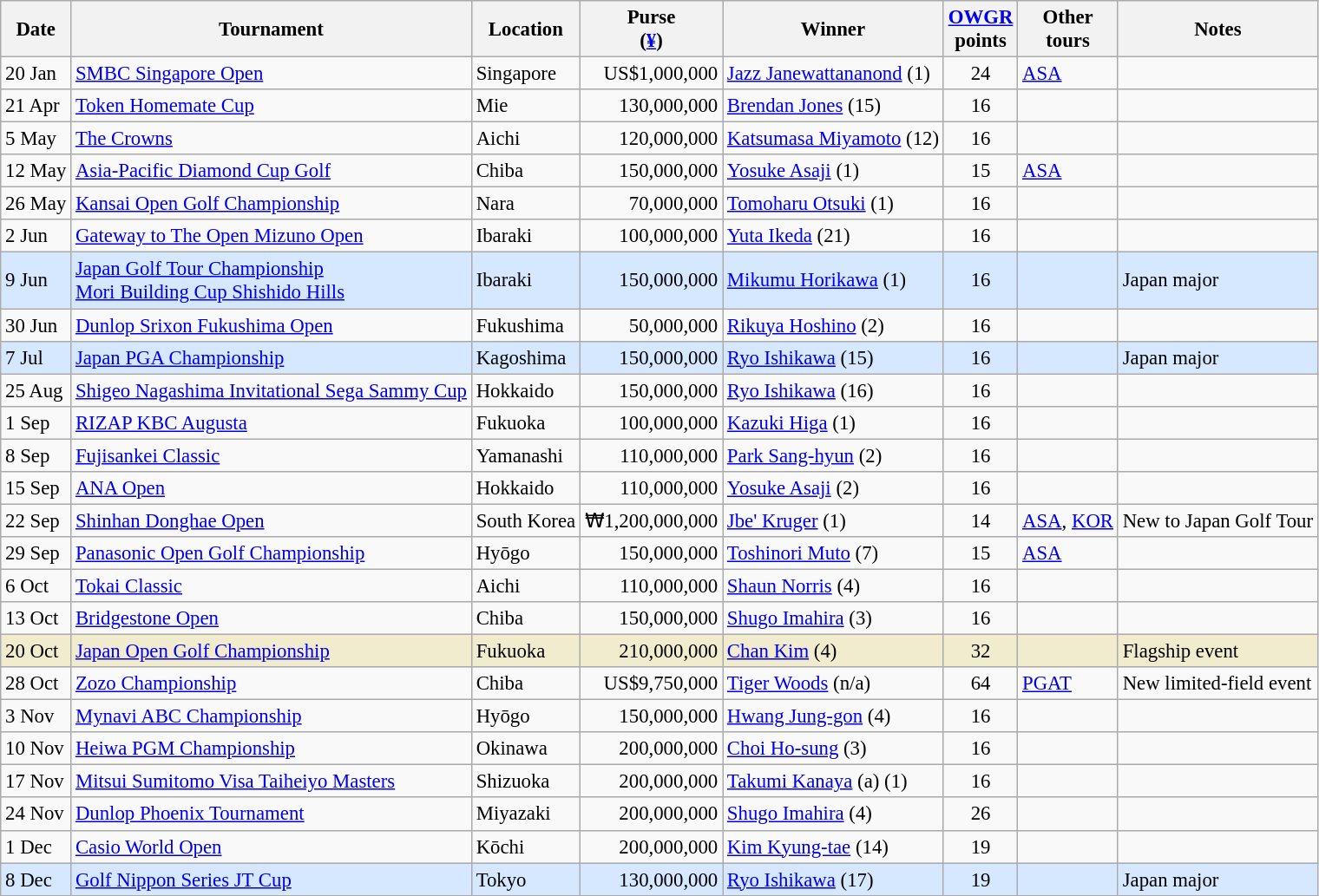<table class="wikitable" style="font-size:95%">
<tr>
<th>Date</th>
<th>Tournament</th>
<th>Location</th>
<th>Purse<br>(<a href='#'>¥</a>)</th>
<th>Winner</th>
<th><a href='#'>OWGR</a><br>points</th>
<th>Other<br>tours</th>
<th>Notes</th>
</tr>
<tr>
<td>20 Jan</td>
<td><a href='#'>SMBC Singapore Open</a></td>
<td>Singapore</td>
<td align=right>US$1,000,000</td>
<td> <a href='#'>Jazz Janewattananond</a> (1)</td>
<td align=center>24</td>
<td><a href='#'>ASA</a></td>
<td></td>
</tr>
<tr>
<td>21 Apr</td>
<td><a href='#'>Token Homemate Cup</a></td>
<td>Mie</td>
<td align=right>130,000,000</td>
<td> <a href='#'>Brendan Jones</a> (15)</td>
<td align=center>16</td>
<td></td>
<td></td>
</tr>
<tr>
<td>5 May</td>
<td><a href='#'>The Crowns</a></td>
<td>Aichi</td>
<td align=right>120,000,000</td>
<td> <a href='#'>Katsumasa Miyamoto</a> (12)</td>
<td align=center>16</td>
<td></td>
<td></td>
</tr>
<tr>
<td>12 May</td>
<td><a href='#'>Asia-Pacific Diamond Cup Golf</a></td>
<td>Chiba</td>
<td align=right>150,000,000</td>
<td> <a href='#'>Yosuke Asaji</a> (1)</td>
<td align=center>15</td>
<td><a href='#'>ASA</a></td>
<td></td>
</tr>
<tr>
<td>26 May</td>
<td><a href='#'>Kansai Open Golf Championship</a></td>
<td>Nara</td>
<td align=right>70,000,000</td>
<td> <a href='#'>Tomoharu Otsuki</a> (1)</td>
<td align=center>16</td>
<td></td>
<td></td>
</tr>
<tr>
<td>2 Jun</td>
<td><a href='#'>Gateway to The Open Mizuno Open</a></td>
<td>Ibaraki</td>
<td align=right>100,000,000</td>
<td> <a href='#'>Yuta Ikeda</a> (21)</td>
<td align=center>16</td>
<td></td>
<td></td>
</tr>
<tr style="background:#D6E8FF;">
<td>9 Jun</td>
<td><a href='#'>Japan Golf Tour Championship<br>Mori Building Cup Shishido Hills</a></td>
<td>Ibaraki</td>
<td align=right>150,000,000</td>
<td> <a href='#'>Mikumu Horikawa</a> (1)</td>
<td align=center>16</td>
<td></td>
<td>Japan major</td>
</tr>
<tr>
<td>30 Jun</td>
<td><a href='#'>Dunlop Srixon Fukushima Open</a></td>
<td>Fukushima</td>
<td align=right>50,000,000</td>
<td> <a href='#'>Rikuya Hoshino</a> (2)</td>
<td align=center>16</td>
<td></td>
<td></td>
</tr>
<tr style="background:#D6E8FF;">
<td>7 Jul</td>
<td><a href='#'>Japan PGA Championship</a></td>
<td>Kagoshima</td>
<td align=right>150,000,000</td>
<td> <a href='#'>Ryo Ishikawa</a> (15)</td>
<td align=center>16</td>
<td></td>
<td>Japan major</td>
</tr>
<tr>
<td>25 Aug</td>
<td><a href='#'>Shigeo Nagashima Invitational Sega Sammy Cup</a></td>
<td>Hokkaido</td>
<td align=right>150,000,000</td>
<td> <a href='#'>Ryo Ishikawa</a> (16)</td>
<td align=center>16</td>
<td></td>
<td></td>
</tr>
<tr>
<td>1 Sep</td>
<td><a href='#'>RIZAP KBC Augusta</a></td>
<td>Fukuoka</td>
<td align=right>100,000,000</td>
<td> <a href='#'>Kazuki Higa</a> (1)</td>
<td align=center>16</td>
<td></td>
<td></td>
</tr>
<tr>
<td>8 Sep</td>
<td><a href='#'>Fujisankei Classic</a></td>
<td>Yamanashi</td>
<td align=right>110,000,000</td>
<td> <a href='#'>Park Sang-hyun</a> (2)</td>
<td align=center>16</td>
<td></td>
<td></td>
</tr>
<tr>
<td>15 Sep</td>
<td><a href='#'>ANA Open</a></td>
<td>Hokkaido</td>
<td align=right>110,000,000</td>
<td> <a href='#'>Yosuke Asaji</a> (2)</td>
<td align=center>16</td>
<td></td>
<td></td>
</tr>
<tr>
<td>22 Sep</td>
<td><a href='#'>Shinhan Donghae Open</a></td>
<td>South Korea</td>
<td align=right>₩1,200,000,000</td>
<td> <a href='#'>Jbe' Kruger</a> (1)</td>
<td align=center>14</td>
<td><a href='#'>ASA</a>, <a href='#'>KOR</a></td>
<td>New to Japan Golf Tour</td>
</tr>
<tr>
<td>29 Sep</td>
<td><a href='#'>Panasonic Open Golf Championship</a></td>
<td>Hyōgo</td>
<td align=right>150,000,000</td>
<td> <a href='#'>Toshinori Muto</a> (7)</td>
<td align=center>15</td>
<td><a href='#'>ASA</a></td>
<td></td>
</tr>
<tr>
<td>6 Oct</td>
<td><a href='#'>Tokai Classic</a></td>
<td>Aichi</td>
<td align=right>110,000,000</td>
<td> <a href='#'>Shaun Norris</a> (4)</td>
<td align=center>16</td>
<td></td>
<td></td>
</tr>
<tr>
<td>13 Oct</td>
<td><a href='#'>Bridgestone Open</a></td>
<td>Chiba</td>
<td align=right>150,000,000</td>
<td> <a href='#'>Shugo Imahira</a> (3)</td>
<td align=center>16</td>
<td></td>
<td></td>
</tr>
<tr style="background:#f2ecce;">
<td>20 Oct</td>
<td><a href='#'>Japan Open Golf Championship</a></td>
<td>Fukuoka</td>
<td align=right>210,000,000</td>
<td> <a href='#'>Chan Kim</a> (4)</td>
<td align=center>32</td>
<td></td>
<td>Flagship event</td>
</tr>
<tr>
<td>28 Oct</td>
<td><a href='#'>Zozo Championship</a></td>
<td>Chiba</td>
<td align=right>US$9,750,000</td>
<td> <a href='#'>Tiger Woods</a> (n/a)</td>
<td align=center>64</td>
<td><a href='#'>PGAT</a></td>
<td>New limited-field event</td>
</tr>
<tr>
<td>3 Nov</td>
<td><a href='#'>Mynavi ABC Championship</a></td>
<td>Hyōgo</td>
<td align=right>150,000,000</td>
<td> <a href='#'>Hwang Jung-gon</a> (4)</td>
<td align=center>16</td>
<td></td>
<td></td>
</tr>
<tr>
<td>10 Nov</td>
<td><a href='#'>Heiwa PGM Championship</a></td>
<td>Okinawa</td>
<td align=right>200,000,000</td>
<td> <a href='#'>Choi Ho-sung</a> (3)</td>
<td align=center>16</td>
<td></td>
<td></td>
</tr>
<tr>
<td>17 Nov</td>
<td><a href='#'>Mitsui Sumitomo Visa Taiheiyo Masters</a></td>
<td>Shizuoka</td>
<td align=right>200,000,000</td>
<td> <a href='#'>Takumi Kanaya</a> (a) (1)</td>
<td align=center>16</td>
<td></td>
<td></td>
</tr>
<tr>
<td>24 Nov</td>
<td><a href='#'>Dunlop Phoenix Tournament</a></td>
<td>Miyazaki</td>
<td align=right>200,000,000</td>
<td> <a href='#'>Shugo Imahira</a> (4)</td>
<td align=center>26</td>
<td></td>
<td></td>
</tr>
<tr>
<td>1 Dec</td>
<td><a href='#'>Casio World Open</a></td>
<td>Kōchi</td>
<td align=right>200,000,000</td>
<td> <a href='#'>Kim Kyung-tae</a> (14)</td>
<td align=center>19</td>
<td></td>
<td></td>
</tr>
<tr style="background:#D6E8FF;">
<td>8 Dec</td>
<td><a href='#'>Golf Nippon Series JT Cup</a></td>
<td>Tokyo</td>
<td align=right>130,000,000</td>
<td> <a href='#'>Ryo Ishikawa</a> (17)</td>
<td align=center>19</td>
<td></td>
<td>Japan major</td>
</tr>
</table>
